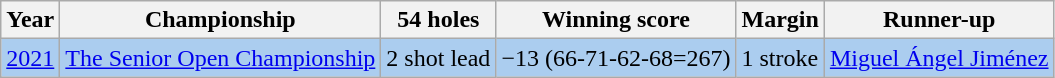<table class="wikitable">
<tr>
<th>Year</th>
<th>Championship</th>
<th>54 holes</th>
<th>Winning score</th>
<th>Margin</th>
<th>Runner-up</th>
</tr>
<tr style="background:#ABCDEF;">
<td><a href='#'>2021</a></td>
<td><a href='#'>The Senior Open Championship</a></td>
<td>2 shot lead</td>
<td>−13 (66-71-62-68=267)</td>
<td>1 stroke</td>
<td> <a href='#'>Miguel Ángel Jiménez</a></td>
</tr>
</table>
